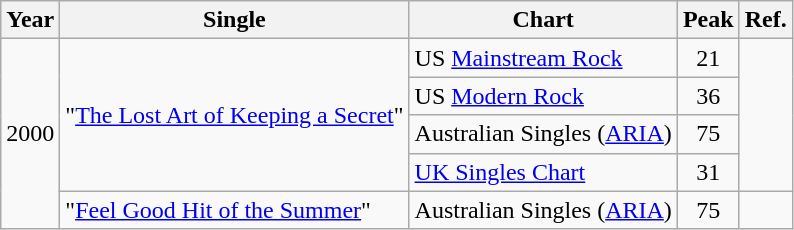<table class="wikitable">
<tr>
<th>Year</th>
<th>Single</th>
<th>Chart</th>
<th>Peak</th>
<th>Ref.</th>
</tr>
<tr>
<td rowspan="5">2000</td>
<td rowspan="4">"<a href='#'>The Lost Art of Keeping a Secret</a>"</td>
<td>US <a href='#'>Mainstream Rock</a></td>
<td style="text-align:center;">21</td>
<td rowspan="4"><br></td>
</tr>
<tr>
<td>US <a href='#'>Modern Rock</a></td>
<td style="text-align:center;">36</td>
</tr>
<tr>
<td>Australian Singles (<a href='#'>ARIA</a>)</td>
<td style="text-align:center;">75</td>
</tr>
<tr>
<td><a href='#'>UK Singles Chart</a></td>
<td style="text-align:center;">31</td>
</tr>
<tr>
<td>"<a href='#'>Feel Good Hit of the Summer</a>"</td>
<td>Australian Singles (<a href='#'>ARIA</a>)</td>
<td style="text-align:center;">75</td>
<td></td>
</tr>
</table>
